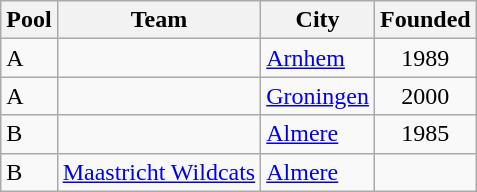<table class="wikitable sortable" text-align:left">
<tr>
<th>Pool</th>
<th>Team</th>
<th>City</th>
<th>Founded</th>
</tr>
<tr>
<td>A</td>
<td></td>
<td><a href='#'>Arnhem</a></td>
<td style="text-align:center;">1989</td>
</tr>
<tr>
<td>A</td>
<td></td>
<td><a href='#'>Groningen</a></td>
<td style="text-align:center;">2000</td>
</tr>
<tr>
<td>B</td>
<td></td>
<td><a href='#'>Almere</a></td>
<td style="text-align:center;">1985</td>
</tr>
<tr>
<td>B</td>
<td><a href='#'>Maastricht Wildcats</a></td>
<td><a href='#'>Almere</a></td>
<td style="text-align:center;"></td>
</tr>
</table>
